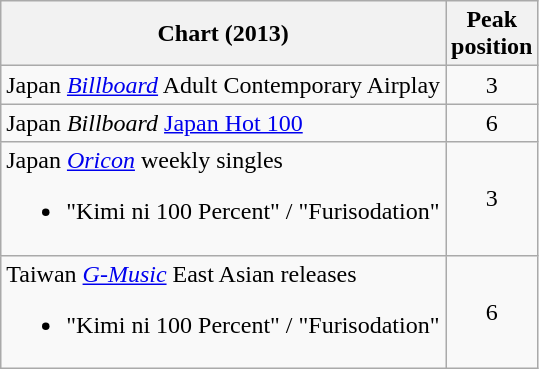<table class="wikitable sortable">
<tr>
<th>Chart (2013)</th>
<th>Peak<br>position</th>
</tr>
<tr>
<td>Japan <em><a href='#'>Billboard</a></em> Adult Contemporary Airplay</td>
<td style="text-align:center;">3</td>
</tr>
<tr>
<td>Japan <em>Billboard</em> <a href='#'>Japan Hot 100</a></td>
<td style="text-align:center;">6</td>
</tr>
<tr>
<td>Japan <em><a href='#'>Oricon</a></em> weekly singles<br><ul><li>"Kimi ni 100 Percent" / "Furisodation"</li></ul></td>
<td align="center">3</td>
</tr>
<tr>
<td>Taiwan <em><a href='#'>G-Music</a></em> East Asian releases<br><ul><li>"Kimi ni 100 Percent" / "Furisodation"</li></ul></td>
<td align="center">6</td>
</tr>
</table>
